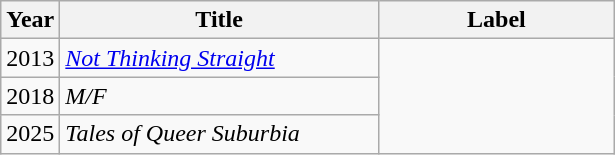<table class="wikitable">
<tr>
<th>Year</th>
<th>Title</th>
<th>Label</th>
</tr>
<tr>
<td>2013</td>
<td width="205pt"><em><a href='#'>Not Thinking Straight</a></em></td>
<td rowspan="3" width="150pt"></td>
</tr>
<tr>
<td>2018</td>
<td><em>M/F</em></td>
</tr>
<tr>
<td>2025</td>
<td><em>Tales of Queer Suburbia</em></td>
</tr>
</table>
